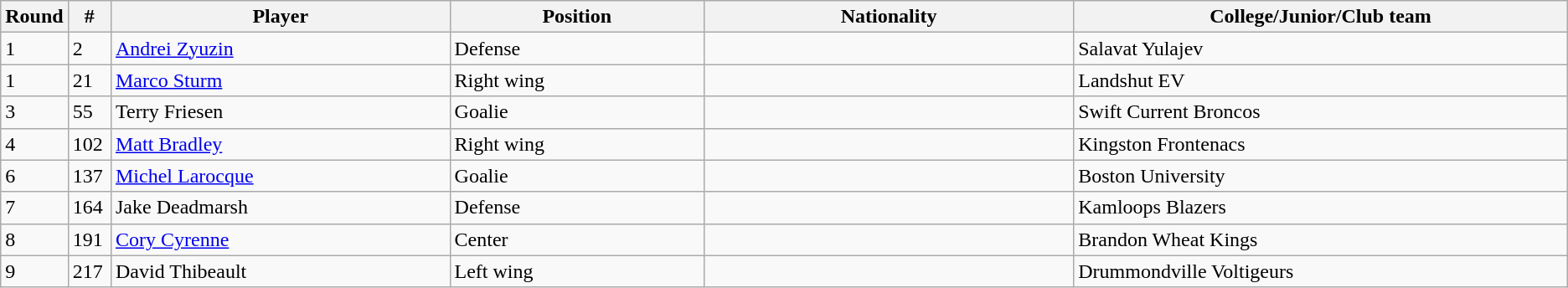<table class="wikitable">
<tr>
<th bgcolor="#DDDDFF" width="2.75%">Round</th>
<th bgcolor="#DDDDFF" width="2.75%">#</th>
<th bgcolor="#DDDDFF" width="22.0%">Player</th>
<th bgcolor="#DDDDFF" width="16.5%">Position</th>
<th bgcolor="#DDDDFF" width="24.0%">Nationality</th>
<th bgcolor="#DDDDFF" width="100.0%">College/Junior/Club team</th>
</tr>
<tr>
<td>1</td>
<td>2</td>
<td><a href='#'>Andrei Zyuzin</a></td>
<td>Defense</td>
<td></td>
<td>Salavat Yulajev</td>
</tr>
<tr>
<td>1</td>
<td>21</td>
<td><a href='#'>Marco Sturm</a></td>
<td>Right wing</td>
<td></td>
<td>Landshut EV</td>
</tr>
<tr>
<td>3</td>
<td>55</td>
<td>Terry Friesen</td>
<td>Goalie</td>
<td></td>
<td>Swift Current Broncos</td>
</tr>
<tr>
<td>4</td>
<td>102</td>
<td><a href='#'>Matt Bradley</a></td>
<td>Right wing</td>
<td></td>
<td>Kingston Frontenacs</td>
</tr>
<tr>
<td>6</td>
<td>137</td>
<td><a href='#'>Michel Larocque</a></td>
<td>Goalie</td>
<td></td>
<td>Boston University</td>
</tr>
<tr>
<td>7</td>
<td>164</td>
<td>Jake Deadmarsh</td>
<td>Defense</td>
<td></td>
<td>Kamloops Blazers</td>
</tr>
<tr>
<td>8</td>
<td>191</td>
<td><a href='#'>Cory Cyrenne</a></td>
<td>Center</td>
<td></td>
<td>Brandon Wheat Kings</td>
</tr>
<tr>
<td>9</td>
<td>217</td>
<td>David Thibeault</td>
<td>Left wing</td>
<td></td>
<td>Drummondville Voltigeurs</td>
</tr>
</table>
